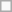<table class=wikitable>
<tr>
<td> </td>
</tr>
</table>
